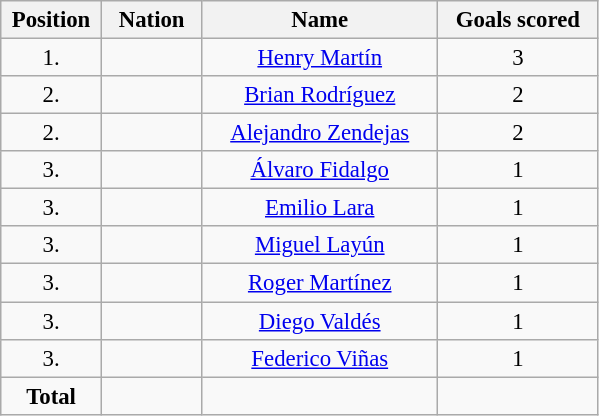<table class="wikitable" style="font-size: 95%; text-align: center;">
<tr>
<th width=60>Position</th>
<th width=60>Nation</th>
<th width=150>Name</th>
<th width=100>Goals scored</th>
</tr>
<tr>
<td>1.</td>
<td></td>
<td><a href='#'>Henry Martín</a></td>
<td>3</td>
</tr>
<tr>
<td>2.</td>
<td></td>
<td><a href='#'>Brian Rodríguez</a></td>
<td>2</td>
</tr>
<tr>
<td>2.</td>
<td></td>
<td><a href='#'>Alejandro Zendejas</a></td>
<td>2</td>
</tr>
<tr>
<td>3.</td>
<td></td>
<td><a href='#'>Álvaro Fidalgo</a></td>
<td>1</td>
</tr>
<tr>
<td>3.</td>
<td></td>
<td><a href='#'>Emilio Lara</a></td>
<td>1</td>
</tr>
<tr>
<td>3.</td>
<td></td>
<td><a href='#'>Miguel Layún</a></td>
<td>1</td>
</tr>
<tr>
<td>3.</td>
<td></td>
<td><a href='#'>Roger Martínez</a></td>
<td>1</td>
</tr>
<tr>
<td>3.</td>
<td></td>
<td><a href='#'>Diego Valdés</a></td>
<td>1</td>
</tr>
<tr>
<td>3.</td>
<td></td>
<td><a href='#'>Federico Viñas</a></td>
<td>1</td>
</tr>
<tr>
<td><strong>Total</strong></td>
<td></td>
<td></td>
<td></td>
</tr>
</table>
